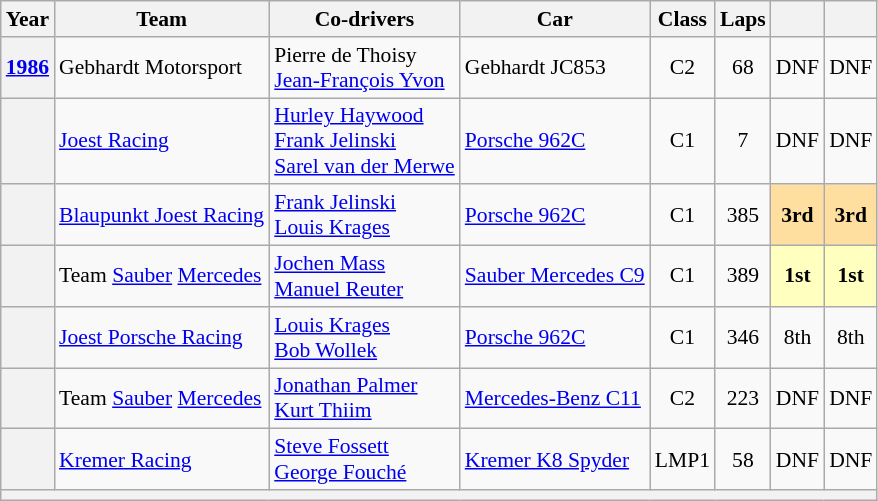<table class="wikitable" style="text-align:center; font-size:90%">
<tr>
<th>Year</th>
<th>Team</th>
<th>Co-drivers</th>
<th>Car</th>
<th>Class</th>
<th>Laps</th>
<th></th>
<th></th>
</tr>
<tr>
<th><a href='#'>1986</a></th>
<td align="left"> Gebhardt Motorsport</td>
<td align="left"> Pierre de Thoisy<br> <a href='#'>Jean-François Yvon</a></td>
<td align="left">Gebhardt JC853</td>
<td>C2</td>
<td>68</td>
<td>DNF</td>
<td>DNF</td>
</tr>
<tr>
<th></th>
<td align="left"> <a href='#'>Joest Racing</a></td>
<td align="left"> <a href='#'>Hurley Haywood</a><br> <a href='#'>Frank Jelinski</a><br> <a href='#'>Sarel van der Merwe</a></td>
<td align="left"><a href='#'>Porsche 962C</a></td>
<td>C1</td>
<td>7</td>
<td>DNF</td>
<td>DNF</td>
</tr>
<tr>
<th></th>
<td align="left"> <a href='#'>Blaupunkt Joest Racing</a></td>
<td align="left"> <a href='#'>Frank Jelinski</a><br> <a href='#'>Louis Krages</a></td>
<td align="left"><a href='#'>Porsche 962C</a></td>
<td>C1</td>
<td>385</td>
<td style="background:#FFDF9F;"><strong>3rd</strong></td>
<td style="background:#FFDF9F;"><strong>3rd</strong></td>
</tr>
<tr>
<th></th>
<td align="left"> Team <a href='#'>Sauber</a> <a href='#'>Mercedes</a></td>
<td align="left"> <a href='#'>Jochen Mass</a><br> <a href='#'>Manuel Reuter</a></td>
<td align="left"><a href='#'>Sauber Mercedes C9</a></td>
<td>C1</td>
<td>389</td>
<td style="background:#FFFFBF;"><strong>1st</strong></td>
<td style="background:#FFFFBF;"><strong>1st</strong></td>
</tr>
<tr>
<th></th>
<td align="left"> <a href='#'>Joest Porsche Racing</a></td>
<td align="left"> <a href='#'>Louis Krages</a><br> <a href='#'>Bob Wollek</a></td>
<td align="left"><a href='#'>Porsche 962C</a></td>
<td>C1</td>
<td>346</td>
<td>8th</td>
<td>8th</td>
</tr>
<tr>
<th></th>
<td align="left"> Team <a href='#'>Sauber</a> <a href='#'>Mercedes</a></td>
<td align="left"> <a href='#'>Jonathan Palmer</a><br> <a href='#'>Kurt Thiim</a></td>
<td align="left"><a href='#'>Mercedes-Benz C11</a></td>
<td>C2</td>
<td>223</td>
<td>DNF</td>
<td>DNF</td>
</tr>
<tr>
<th></th>
<td align="left"> <a href='#'>Kremer Racing</a></td>
<td align="left"> <a href='#'>Steve Fossett</a><br> <a href='#'>George Fouché</a></td>
<td align="left"><a href='#'>Kremer K8 Spyder</a></td>
<td>LMP1</td>
<td>58</td>
<td>DNF</td>
<td>DNF</td>
</tr>
<tr>
<th colspan="8"></th>
</tr>
</table>
